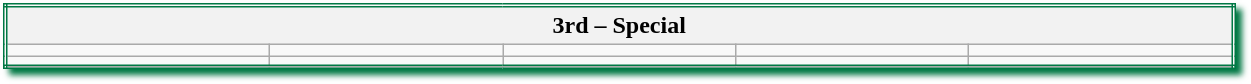<table class="wikitable sortable" style="width:65%; border:double #007844; box-shadow: 4px 4px 4px #007844;">
<tr>
<th colspan="5">3rd – Special</th>
</tr>
<tr>
<td></td>
<td></td>
<td></td>
<td></td>
<td></td>
</tr>
<tr>
<td></td>
<td></td>
<td></td>
<td></td>
<td></td>
</tr>
<tr>
</tr>
</table>
